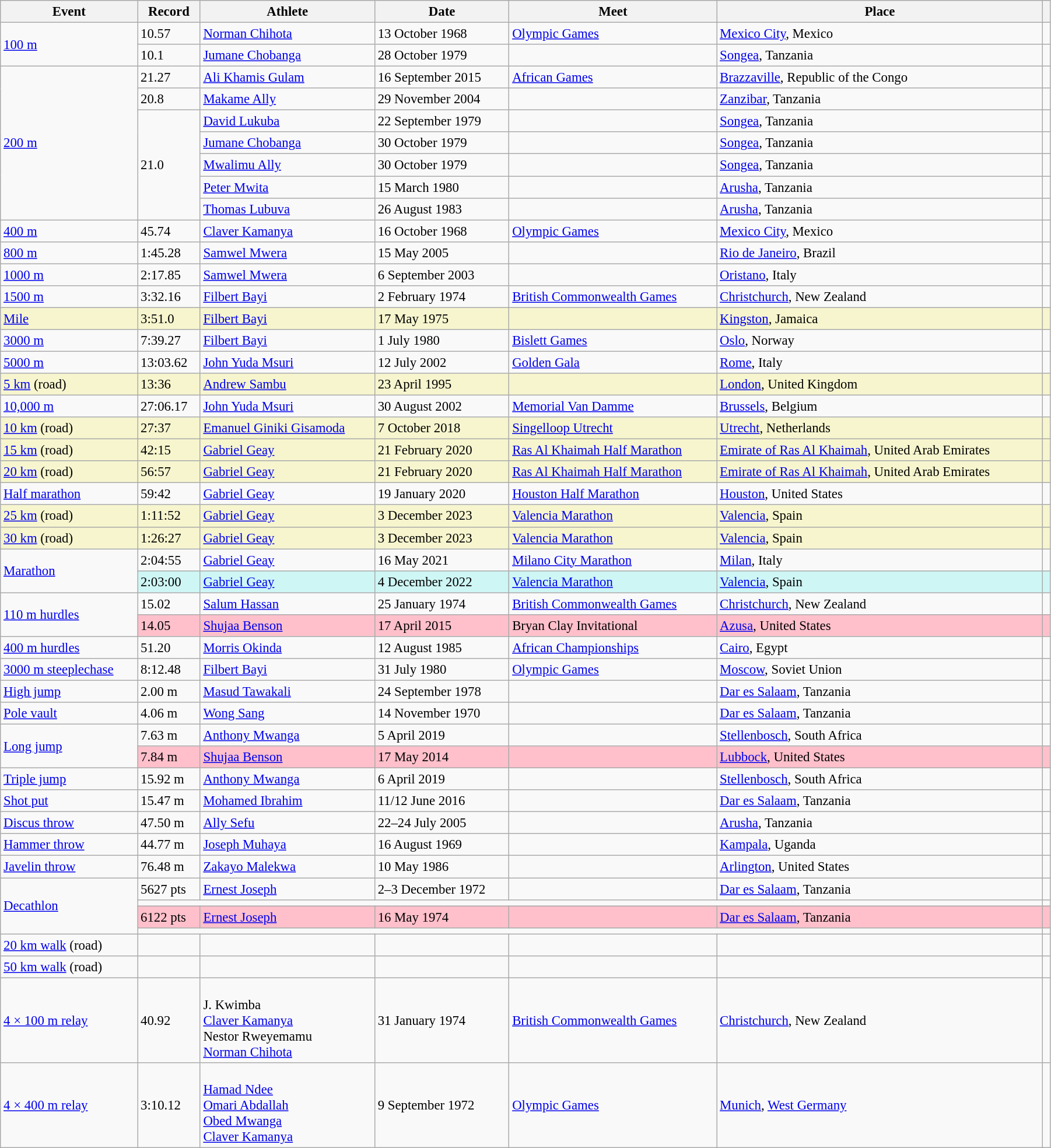<table class="wikitable" style="font-size:95%; width: 95%;">
<tr>
<th>Event</th>
<th>Record</th>
<th>Athlete</th>
<th>Date</th>
<th>Meet</th>
<th>Place</th>
<th></th>
</tr>
<tr>
<td rowspan=2><a href='#'>100 m</a></td>
<td>10.57 </td>
<td><a href='#'>Norman Chihota</a></td>
<td>13 October 1968</td>
<td><a href='#'>Olympic Games</a></td>
<td><a href='#'>Mexico City</a>, Mexico</td>
<td></td>
</tr>
<tr>
<td>10.1 </td>
<td><a href='#'>Jumane Chobanga</a></td>
<td>28 October 1979</td>
<td></td>
<td><a href='#'>Songea</a>, Tanzania</td>
<td></td>
</tr>
<tr>
<td rowspan=7><a href='#'>200 m</a></td>
<td>21.27 </td>
<td><a href='#'>Ali Khamis Gulam</a></td>
<td>16 September 2015</td>
<td><a href='#'>African Games</a></td>
<td><a href='#'>Brazzaville</a>, Republic of the Congo</td>
<td></td>
</tr>
<tr>
<td>20.8 </td>
<td><a href='#'>Makame Ally</a></td>
<td>29 November 2004</td>
<td></td>
<td><a href='#'>Zanzibar</a>, Tanzania</td>
<td></td>
</tr>
<tr>
<td rowspan=5>21.0 </td>
<td><a href='#'>David Lukuba</a></td>
<td>22 September 1979</td>
<td></td>
<td><a href='#'>Songea</a>, Tanzania</td>
<td></td>
</tr>
<tr>
<td><a href='#'>Jumane Chobanga</a></td>
<td>30 October 1979</td>
<td></td>
<td><a href='#'>Songea</a>, Tanzania</td>
<td></td>
</tr>
<tr>
<td><a href='#'>Mwalimu Ally</a></td>
<td>30 October 1979</td>
<td></td>
<td><a href='#'>Songea</a>, Tanzania</td>
<td></td>
</tr>
<tr>
<td><a href='#'>Peter Mwita</a></td>
<td>15 March 1980</td>
<td></td>
<td><a href='#'>Arusha</a>, Tanzania</td>
<td></td>
</tr>
<tr>
<td><a href='#'>Thomas Lubuva</a></td>
<td>26 August 1983</td>
<td></td>
<td><a href='#'>Arusha</a>, Tanzania</td>
<td></td>
</tr>
<tr>
<td><a href='#'>400 m</a></td>
<td>45.74 </td>
<td><a href='#'>Claver Kamanya</a></td>
<td>16 October 1968</td>
<td><a href='#'>Olympic Games</a></td>
<td><a href='#'>Mexico City</a>, Mexico</td>
<td></td>
</tr>
<tr>
<td><a href='#'>800 m</a></td>
<td>1:45.28</td>
<td><a href='#'>Samwel Mwera</a></td>
<td>15 May 2005</td>
<td></td>
<td><a href='#'>Rio de Janeiro</a>, Brazil</td>
<td></td>
</tr>
<tr>
<td><a href='#'>1000 m</a></td>
<td>2:17.85</td>
<td><a href='#'>Samwel Mwera</a></td>
<td>6 September 2003</td>
<td></td>
<td><a href='#'>Oristano</a>, Italy</td>
<td></td>
</tr>
<tr>
<td><a href='#'>1500 m</a></td>
<td>3:32.16</td>
<td><a href='#'>Filbert Bayi</a></td>
<td>2 February 1974</td>
<td><a href='#'>British Commonwealth Games</a></td>
<td><a href='#'>Christchurch</a>, New Zealand</td>
<td></td>
</tr>
<tr style="background:#f6F5CE;">
<td><a href='#'>Mile</a></td>
<td>3:51.0 </td>
<td><a href='#'>Filbert Bayi</a></td>
<td>17 May 1975</td>
<td></td>
<td><a href='#'>Kingston</a>, Jamaica</td>
<td></td>
</tr>
<tr>
<td><a href='#'>3000 m</a></td>
<td>7:39.27</td>
<td><a href='#'>Filbert Bayi</a></td>
<td>1 July 1980</td>
<td><a href='#'>Bislett Games</a></td>
<td><a href='#'>Oslo</a>, Norway</td>
<td></td>
</tr>
<tr>
<td><a href='#'>5000 m</a></td>
<td>13:03.62</td>
<td><a href='#'>John Yuda Msuri</a></td>
<td>12 July 2002</td>
<td><a href='#'>Golden Gala</a></td>
<td><a href='#'>Rome</a>, Italy</td>
<td></td>
</tr>
<tr style="background:#f6F5CE;">
<td><a href='#'>5 km</a> (road)</td>
<td>13:36</td>
<td><a href='#'>Andrew Sambu</a></td>
<td>23 April 1995</td>
<td></td>
<td><a href='#'>London</a>, United Kingdom</td>
<td></td>
</tr>
<tr>
<td><a href='#'>10,000 m</a></td>
<td>27:06.17</td>
<td><a href='#'>John Yuda Msuri</a></td>
<td>30 August 2002</td>
<td><a href='#'>Memorial Van Damme</a></td>
<td><a href='#'>Brussels</a>, Belgium</td>
<td></td>
</tr>
<tr style="background:#f6F5CE;">
<td><a href='#'>10 km</a> (road)</td>
<td>27:37</td>
<td><a href='#'>Emanuel Giniki Gisamoda</a></td>
<td>7 October 2018</td>
<td><a href='#'>Singelloop Utrecht</a></td>
<td><a href='#'>Utrecht</a>, Netherlands</td>
<td></td>
</tr>
<tr style="background:#f6F5CE;">
<td><a href='#'>15 km</a> (road)</td>
<td>42:15</td>
<td><a href='#'>Gabriel Geay</a></td>
<td>21 February 2020</td>
<td><a href='#'>Ras Al Khaimah Half Marathon</a></td>
<td><a href='#'>Emirate of Ras Al Khaimah</a>, United Arab Emirates</td>
<td></td>
</tr>
<tr style="background:#f6F5CE;">
<td><a href='#'>20 km</a> (road)</td>
<td>56:57</td>
<td><a href='#'>Gabriel Geay</a></td>
<td>21 February 2020</td>
<td><a href='#'>Ras Al Khaimah Half Marathon</a></td>
<td><a href='#'>Emirate of Ras Al Khaimah</a>, United Arab Emirates</td>
<td></td>
</tr>
<tr>
<td><a href='#'>Half marathon</a></td>
<td>59:42</td>
<td><a href='#'>Gabriel Geay</a></td>
<td>19 January 2020</td>
<td><a href='#'>Houston Half Marathon</a></td>
<td><a href='#'>Houston</a>, United States</td>
<td></td>
</tr>
<tr style="background:#f6F5CE;">
<td><a href='#'>25 km</a> (road)</td>
<td>1:11:52</td>
<td><a href='#'>Gabriel Geay</a></td>
<td>3 December 2023</td>
<td><a href='#'>Valencia Marathon</a></td>
<td><a href='#'>Valencia</a>, Spain</td>
<td></td>
</tr>
<tr style="background:#f6F5CE;">
<td><a href='#'>30 km</a> (road)</td>
<td>1:26:27</td>
<td><a href='#'>Gabriel Geay</a></td>
<td>3 December 2023</td>
<td><a href='#'>Valencia Marathon</a></td>
<td><a href='#'>Valencia</a>, Spain</td>
<td></td>
</tr>
<tr>
<td rowspan=2><a href='#'>Marathon</a></td>
<td>2:04:55</td>
<td><a href='#'>Gabriel Geay</a></td>
<td>16 May 2021</td>
<td><a href='#'>Milano City Marathon</a></td>
<td><a href='#'>Milan</a>, Italy</td>
<td></td>
</tr>
<tr bgcolor=#CEF6F5>
<td>2:03:00</td>
<td><a href='#'>Gabriel Geay</a></td>
<td>4 December 2022</td>
<td><a href='#'>Valencia Marathon</a></td>
<td><a href='#'>Valencia</a>, Spain</td>
<td></td>
</tr>
<tr>
<td rowspan=2><a href='#'>110 m hurdles</a></td>
<td>15.02</td>
<td><a href='#'>Salum Hassan</a></td>
<td>25 January 1974</td>
<td><a href='#'>British Commonwealth Games</a></td>
<td><a href='#'>Christchurch</a>, New Zealand</td>
<td></td>
</tr>
<tr style="background:pink">
<td>14.05 </td>
<td><a href='#'>Shujaa Benson</a></td>
<td>17 April 2015</td>
<td>Bryan Clay Invitational</td>
<td><a href='#'>Azusa</a>, United States</td>
<td></td>
</tr>
<tr>
<td><a href='#'>400 m hurdles</a></td>
<td>51.20</td>
<td><a href='#'>Morris Okinda</a></td>
<td>12 August 1985</td>
<td><a href='#'>African Championships</a></td>
<td><a href='#'>Cairo</a>, Egypt</td>
<td></td>
</tr>
<tr>
<td><a href='#'>3000 m steeplechase</a></td>
<td>8:12.48</td>
<td><a href='#'>Filbert Bayi</a></td>
<td>31 July 1980</td>
<td><a href='#'>Olympic Games</a></td>
<td><a href='#'>Moscow</a>, Soviet Union</td>
<td></td>
</tr>
<tr>
<td><a href='#'>High jump</a></td>
<td>2.00 m</td>
<td><a href='#'>Masud Tawakali</a></td>
<td>24 September 1978</td>
<td></td>
<td><a href='#'>Dar es Salaam</a>, Tanzania</td>
<td></td>
</tr>
<tr>
<td><a href='#'>Pole vault</a></td>
<td>4.06 m</td>
<td><a href='#'>Wong Sang</a></td>
<td>14 November 1970</td>
<td></td>
<td><a href='#'>Dar es Salaam</a>, Tanzania</td>
<td></td>
</tr>
<tr>
<td rowspan=2><a href='#'>Long jump</a></td>
<td>7.63 m </td>
<td><a href='#'>Anthony Mwanga</a></td>
<td>5 April 2019</td>
<td></td>
<td><a href='#'>Stellenbosch</a>, South Africa</td>
<td></td>
</tr>
<tr style="background:pink">
<td>7.84 m</td>
<td><a href='#'>Shujaa Benson</a></td>
<td>17 May 2014</td>
<td></td>
<td><a href='#'>Lubbock</a>, United States</td>
<td></td>
</tr>
<tr>
<td><a href='#'>Triple jump</a></td>
<td>15.92 m </td>
<td><a href='#'>Anthony Mwanga</a></td>
<td>6 April 2019</td>
<td></td>
<td><a href='#'>Stellenbosch</a>, South Africa</td>
<td></td>
</tr>
<tr>
<td><a href='#'>Shot put</a></td>
<td>15.47 m</td>
<td><a href='#'>Mohamed Ibrahim</a></td>
<td>11/12 June 2016</td>
<td></td>
<td><a href='#'>Dar es Salaam</a>, Tanzania</td>
<td></td>
</tr>
<tr>
<td><a href='#'>Discus throw</a></td>
<td>47.50 m</td>
<td><a href='#'>Ally Sefu</a></td>
<td>22–24 July 2005</td>
<td></td>
<td><a href='#'>Arusha</a>, Tanzania</td>
<td></td>
</tr>
<tr>
<td><a href='#'>Hammer throw</a></td>
<td>44.77 m</td>
<td><a href='#'>Joseph Muhaya</a></td>
<td>16 August 1969</td>
<td></td>
<td><a href='#'>Kampala</a>, Uganda</td>
<td></td>
</tr>
<tr>
<td><a href='#'>Javelin throw</a></td>
<td>76.48 m</td>
<td><a href='#'>Zakayo Malekwa</a></td>
<td>10 May 1986</td>
<td></td>
<td><a href='#'>Arlington</a>, United States</td>
<td></td>
</tr>
<tr>
<td rowspan=4><a href='#'>Decathlon</a></td>
<td>5627 pts </td>
<td><a href='#'>Ernest Joseph</a></td>
<td>2–3 December 1972</td>
<td></td>
<td><a href='#'>Dar es Salaam</a>, Tanzania</td>
<td></td>
</tr>
<tr>
<td colspan=5></td>
<td></td>
</tr>
<tr style="background:pink">
<td>6122 pts</td>
<td><a href='#'>Ernest Joseph</a></td>
<td>16 May 1974</td>
<td></td>
<td><a href='#'>Dar es Salaam</a>, Tanzania</td>
<td></td>
</tr>
<tr>
<td colspan=5></td>
<td></td>
</tr>
<tr>
<td><a href='#'>20 km walk</a> (road)</td>
<td></td>
<td></td>
<td></td>
<td></td>
<td></td>
<td></td>
</tr>
<tr>
<td><a href='#'>50 km walk</a> (road)</td>
<td></td>
<td></td>
<td></td>
<td></td>
<td></td>
<td></td>
</tr>
<tr>
<td><a href='#'>4 × 100 m relay</a></td>
<td>40.92</td>
<td><br>J. Kwimba<br><a href='#'>Claver Kamanya</a><br>Nestor Rweyemamu<br><a href='#'>Norman Chihota</a></td>
<td>31 January 1974</td>
<td><a href='#'>British Commonwealth Games</a></td>
<td><a href='#'>Christchurch</a>, New Zealand</td>
<td></td>
</tr>
<tr>
<td><a href='#'>4 × 400 m relay</a></td>
<td>3:10.12</td>
<td><br><a href='#'>Hamad Ndee</a><br><a href='#'>Omari Abdallah</a><br><a href='#'>Obed Mwanga</a><br><a href='#'>Claver Kamanya</a></td>
<td>9 September 1972</td>
<td><a href='#'>Olympic Games</a></td>
<td><a href='#'>Munich</a>, <a href='#'>West Germany</a></td>
<td></td>
</tr>
</table>
